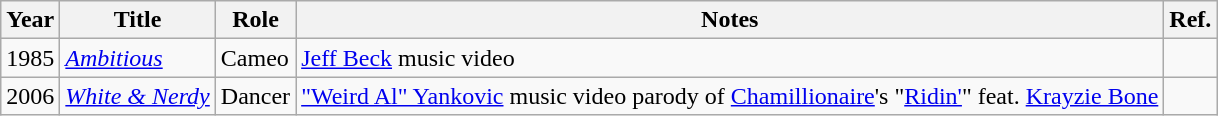<table class="wikitable sortable">
<tr>
<th>Year</th>
<th>Title</th>
<th>Role</th>
<th>Notes</th>
<th>Ref.</th>
</tr>
<tr>
<td>1985</td>
<td><em><a href='#'>Ambitious</a></em></td>
<td>Cameo</td>
<td><a href='#'>Jeff Beck</a> music video</td>
<td></td>
</tr>
<tr>
<td>2006</td>
<td><em><a href='#'>White & Nerdy</a></em></td>
<td>Dancer</td>
<td><a href='#'>"Weird Al" Yankovic</a> music video parody of <a href='#'>Chamillionaire</a>'s "<a href='#'>Ridin'</a>" feat. <a href='#'>Krayzie Bone</a></td>
<td></td>
</tr>
</table>
